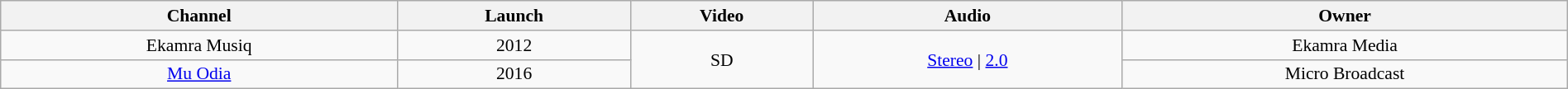<table class="wikitable sortable" style="border-collapse:collapse; font-size: 90%; text-align:center" width="100%">
<tr>
<th>Channel</th>
<th>Launch</th>
<th>Video</th>
<th>Audio</th>
<th>Owner</th>
</tr>
<tr>
<td>Ekamra Musiq</td>
<td>2012</td>
<td rowspan="2">SD</td>
<td rowspan="2"><a href='#'>Stereo</a> | <a href='#'>2.0</a></td>
<td>Ekamra Media</td>
</tr>
<tr>
<td><a href='#'>Mu Odia</a></td>
<td>2016</td>
<td>Micro Broadcast</td>
</tr>
</table>
